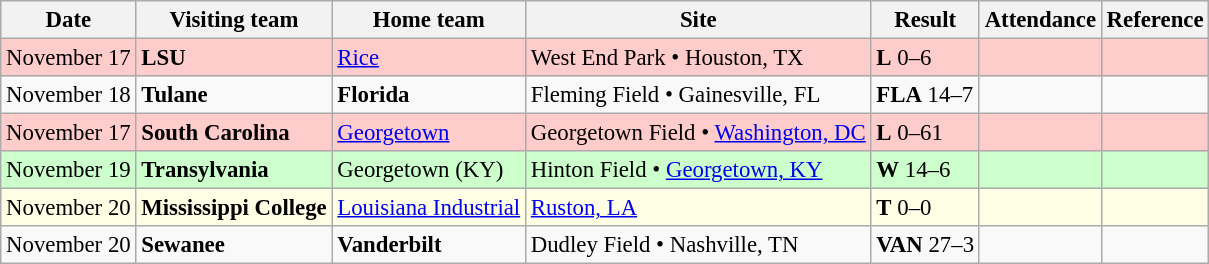<table class="wikitable" style="font-size:95%;">
<tr>
<th>Date</th>
<th>Visiting team</th>
<th>Home team</th>
<th>Site</th>
<th>Result</th>
<th>Attendance</th>
<th class="unsortable">Reference</th>
</tr>
<tr bgcolor=ffcccc>
<td>November 17</td>
<td><strong>LSU</strong></td>
<td><a href='#'>Rice</a></td>
<td>West End Park • Houston, TX</td>
<td><strong>L</strong> 0–6</td>
<td></td>
<td></td>
</tr>
<tr bgcolor=>
<td>November 18</td>
<td><strong>Tulane</strong></td>
<td><strong>Florida</strong></td>
<td>Fleming Field • Gainesville, FL</td>
<td><strong>FLA</strong> 14–7</td>
<td></td>
<td></td>
</tr>
<tr bgcolor=ffcccc>
<td>November 17</td>
<td><strong>South Carolina</strong></td>
<td><a href='#'>Georgetown</a></td>
<td>Georgetown Field • <a href='#'>Washington, DC</a></td>
<td><strong>L</strong> 0–61</td>
<td></td>
<td></td>
</tr>
<tr bgcolor=ccffcc>
<td>November 19</td>
<td><strong>Transylvania</strong></td>
<td>Georgetown (KY)</td>
<td>Hinton Field • <a href='#'>Georgetown, KY</a></td>
<td><strong>W</strong> 14–6</td>
<td></td>
<td></td>
</tr>
<tr bgcolor=ffffe6>
<td>November 20</td>
<td><strong>Mississippi College</strong></td>
<td><a href='#'>Louisiana Industrial</a></td>
<td><a href='#'>Ruston, LA</a></td>
<td><strong>T</strong> 0–0</td>
<td></td>
<td></td>
</tr>
<tr bgcolor=>
<td>November 20</td>
<td><strong>Sewanee</strong></td>
<td><strong>Vanderbilt</strong></td>
<td>Dudley Field • Nashville, TN</td>
<td><strong>VAN</strong> 27–3</td>
<td></td>
<td></td>
</tr>
</table>
